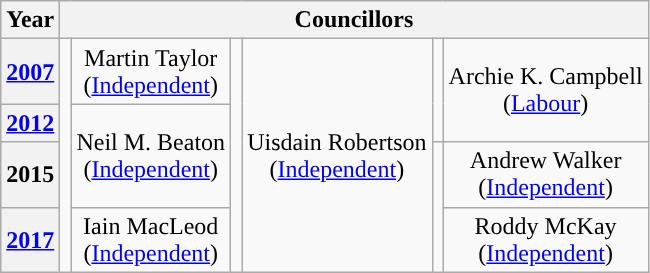<table class="wikitable" style="text-align:center">
<tr>
<th>Year</th>
<th colspan=8>Councillors</th>
</tr>
<tr>
<th><a href='#'>2007</a></th>
<td rowspan=4; style="background-color: "></td>
<td>Martin Taylor<br>(<a href='#'>Independent</a>)</td>
<td rowspan=4; style="background-color: "></td>
<td rowspan=4>Uisdain Robertson<br>(<a href='#'>Independent</a>)</td>
<td rowspan=2; style="background-color: "></td>
<td rowspan=2>Archie K. Campbell<br>(<a href='#'>Labour</a>)</td>
</tr>
<tr>
<th><a href='#'>2012</a></th>
<td rowspan=2>Neil M. Beaton<br>(<a href='#'>Independent</a>)</td>
</tr>
<tr>
<th>2015</th>
<td rowspan=2; style="background-color: "></td>
<td>Andrew Walker<br>(<a href='#'>Independent</a>)</td>
</tr>
<tr>
<th><a href='#'>2017</a></th>
<td>Iain MacLeod<br>(<a href='#'>Independent</a>)</td>
<td>Roddy McKay<br>(<a href='#'>Independent</a>)</td>
</tr>
</table>
